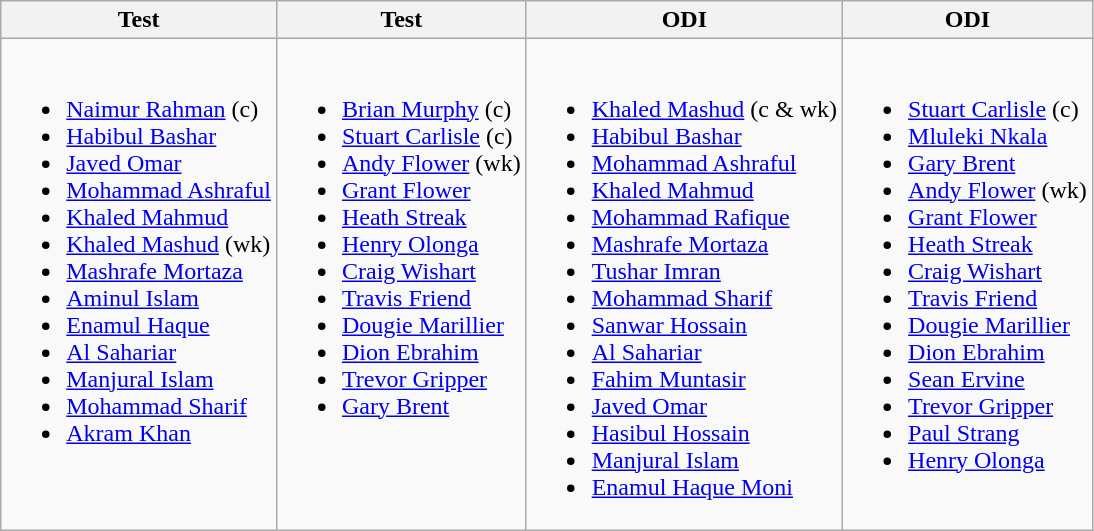<table class="wikitable">
<tr>
<th> Test</th>
<th> Test</th>
<th> ODI</th>
<th> ODI</th>
</tr>
<tr>
<td valign=top><br><ul><li><a href='#'>Naimur Rahman</a> (c)</li><li><a href='#'>Habibul Bashar</a></li><li><a href='#'>Javed Omar</a></li><li><a href='#'>Mohammad Ashraful</a></li><li><a href='#'>Khaled Mahmud</a></li><li><a href='#'>Khaled Mashud</a> (wk)</li><li><a href='#'>Mashrafe Mortaza</a></li><li><a href='#'>Aminul Islam</a></li><li><a href='#'>Enamul Haque</a></li><li><a href='#'>Al Sahariar</a></li><li><a href='#'>Manjural Islam</a></li><li><a href='#'>Mohammad Sharif</a></li><li><a href='#'>Akram Khan</a></li></ul></td>
<td valign=top><br><ul><li><a href='#'>Brian Murphy</a> (c)</li><li><a href='#'>Stuart Carlisle</a> (c)</li><li><a href='#'>Andy Flower</a> (wk)</li><li><a href='#'>Grant Flower</a></li><li><a href='#'>Heath Streak</a></li><li><a href='#'>Henry Olonga</a></li><li><a href='#'>Craig Wishart</a></li><li><a href='#'>Travis Friend</a></li><li><a href='#'>Dougie Marillier</a></li><li><a href='#'>Dion Ebrahim</a></li><li><a href='#'>Trevor Gripper</a></li><li><a href='#'>Gary Brent</a></li></ul></td>
<td valign=top><br><ul><li><a href='#'>Khaled Mashud</a> (c & wk)</li><li><a href='#'>Habibul Bashar</a></li><li><a href='#'>Mohammad Ashraful</a></li><li><a href='#'>Khaled Mahmud</a></li><li><a href='#'>Mohammad Rafique</a></li><li><a href='#'>Mashrafe Mortaza</a></li><li><a href='#'>Tushar Imran</a></li><li><a href='#'>Mohammad Sharif</a></li><li><a href='#'>Sanwar Hossain</a></li><li><a href='#'>Al Sahariar</a></li><li><a href='#'>Fahim Muntasir</a></li><li><a href='#'>Javed Omar</a></li><li><a href='#'>Hasibul Hossain</a></li><li><a href='#'>Manjural Islam</a></li><li><a href='#'>Enamul Haque Moni</a></li></ul></td>
<td valign=top><br><ul><li><a href='#'>Stuart Carlisle</a> (c)</li><li><a href='#'>Mluleki Nkala</a></li><li><a href='#'>Gary Brent</a></li><li><a href='#'>Andy Flower</a> (wk)</li><li><a href='#'>Grant Flower</a></li><li><a href='#'>Heath Streak</a></li><li><a href='#'>Craig Wishart</a></li><li><a href='#'>Travis Friend</a></li><li><a href='#'>Dougie Marillier</a></li><li><a href='#'>Dion Ebrahim</a></li><li><a href='#'>Sean Ervine</a></li><li><a href='#'>Trevor Gripper</a></li><li><a href='#'>Paul Strang</a></li><li><a href='#'>Henry Olonga</a></li></ul></td>
</tr>
</table>
